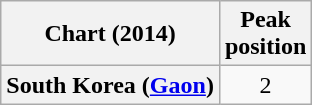<table class="wikitable plainrowheaders" style="text-align:center">
<tr>
<th scope="col">Chart (2014)</th>
<th scope="col">Peak<br>position</th>
</tr>
<tr>
<th scope="row">South Korea (<a href='#'>Gaon</a>)</th>
<td>2</td>
</tr>
</table>
